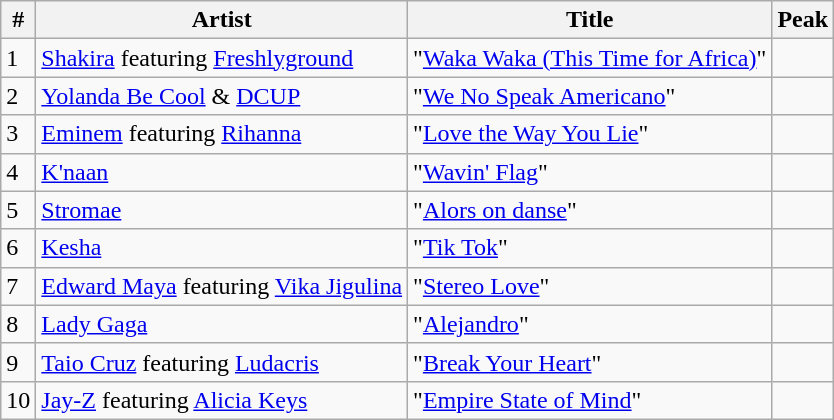<table class="wikitable">
<tr>
<th>#</th>
<th>Artist</th>
<th>Title</th>
<th>Peak</th>
</tr>
<tr>
<td>1</td>
<td><a href='#'>Shakira</a> featuring <a href='#'>Freshlyground</a></td>
<td>"<a href='#'>Waka Waka (This Time for Africa)</a>"</td>
<td></td>
</tr>
<tr>
<td>2</td>
<td><a href='#'>Yolanda Be Cool</a> & <a href='#'>DCUP</a></td>
<td>"<a href='#'>We No Speak Americano</a>"</td>
<td></td>
</tr>
<tr>
<td>3</td>
<td><a href='#'>Eminem</a> featuring <a href='#'>Rihanna</a></td>
<td>"<a href='#'>Love the Way You Lie</a>"</td>
<td></td>
</tr>
<tr>
<td>4</td>
<td><a href='#'>K'naan</a></td>
<td>"<a href='#'>Wavin' Flag</a>"</td>
<td></td>
</tr>
<tr>
<td>5</td>
<td><a href='#'>Stromae</a></td>
<td>"<a href='#'>Alors on danse</a>"</td>
<td></td>
</tr>
<tr>
<td>6</td>
<td><a href='#'>Kesha</a></td>
<td>"<a href='#'>Tik Tok</a>"</td>
<td></td>
</tr>
<tr>
<td>7</td>
<td><a href='#'>Edward Maya</a> featuring <a href='#'>Vika Jigulina</a></td>
<td>"<a href='#'>Stereo Love</a>"</td>
<td></td>
</tr>
<tr>
<td>8</td>
<td><a href='#'>Lady Gaga</a></td>
<td>"<a href='#'>Alejandro</a>"</td>
<td></td>
</tr>
<tr>
<td>9</td>
<td><a href='#'>Taio Cruz</a> featuring <a href='#'>Ludacris</a></td>
<td>"<a href='#'>Break Your Heart</a>"</td>
<td></td>
</tr>
<tr>
<td>10</td>
<td><a href='#'>Jay-Z</a> featuring <a href='#'>Alicia Keys</a></td>
<td>"<a href='#'>Empire State of Mind</a>"</td>
<td></td>
</tr>
</table>
